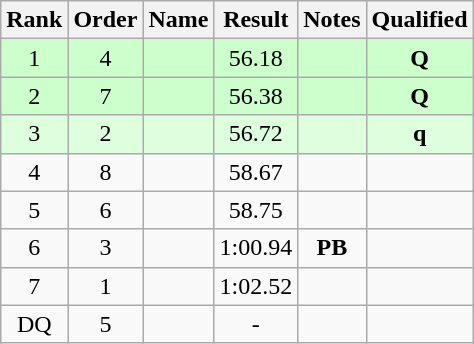<table class="wikitable sortable" style="text-align:center">
<tr>
<th>Rank</th>
<th>Order</th>
<th>Name</th>
<th>Result</th>
<th>Notes</th>
<th>Qualified</th>
</tr>
<tr style="background:#cfc;">
<td>1</td>
<td>4</td>
<td align="left"></td>
<td>56.18</td>
<td></td>
<td><strong>Q</strong></td>
</tr>
<tr style="background:#cfc;">
<td>2</td>
<td>7</td>
<td align="left"></td>
<td>56.38</td>
<td></td>
<td><strong>Q</strong></td>
</tr>
<tr style="background:#dfd;">
<td>3</td>
<td>2</td>
<td align="left"></td>
<td>56.72</td>
<td></td>
<td><strong>q</strong></td>
</tr>
<tr>
<td>4</td>
<td>8</td>
<td align="left"></td>
<td>58.67</td>
<td></td>
<td></td>
</tr>
<tr>
<td>5</td>
<td>6</td>
<td align="left"></td>
<td>58.75</td>
<td></td>
<td></td>
</tr>
<tr>
<td>6</td>
<td>3</td>
<td align="left"></td>
<td>1:00.94</td>
<td><strong>PB</strong></td>
<td></td>
</tr>
<tr>
<td>7</td>
<td>1</td>
<td align="left"></td>
<td>1:02.52</td>
<td></td>
<td></td>
</tr>
<tr>
<td>DQ</td>
<td>5</td>
<td align="left"></td>
<td>-</td>
<td></td>
<td></td>
</tr>
</table>
